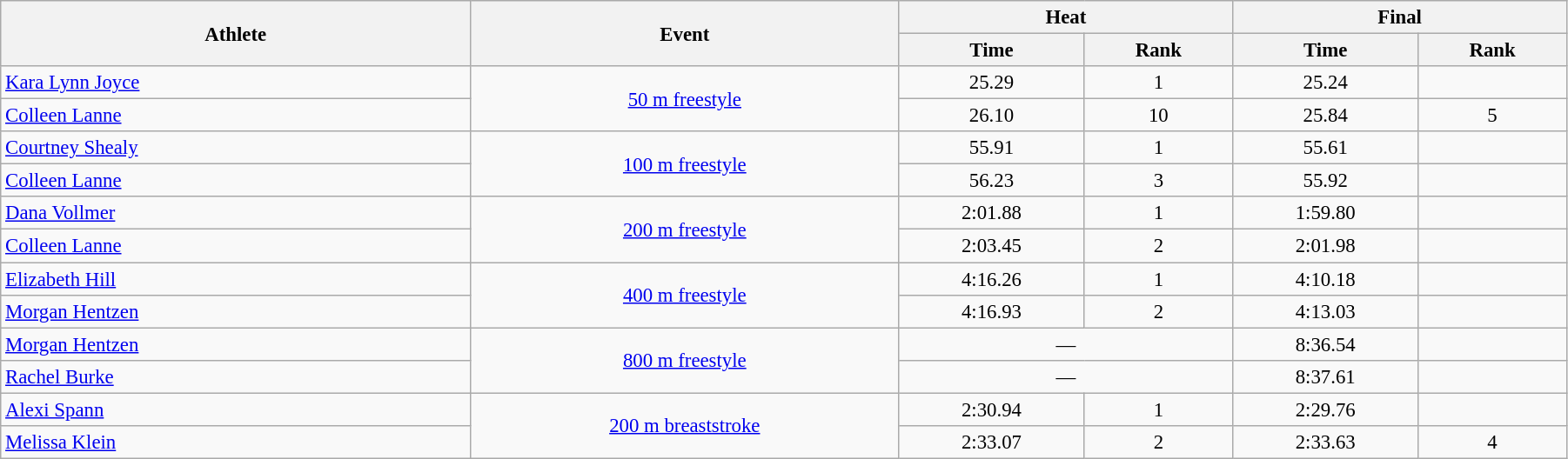<table class=wikitable style="font-size:95%" width="95%">
<tr>
<th rowspan="2">Athlete</th>
<th rowspan="2">Event</th>
<th colspan="2">Heat</th>
<th colspan="2">Final</th>
</tr>
<tr>
<th>Time</th>
<th>Rank</th>
<th>Time</th>
<th>Rank</th>
</tr>
<tr>
<td width=30%><a href='#'>Kara Lynn Joyce</a></td>
<td rowspan=2 align=center><a href='#'>50 m freestyle</a></td>
<td align=center>25.29</td>
<td align=center>1</td>
<td align=center>25.24</td>
<td align=center></td>
</tr>
<tr>
<td width=30%><a href='#'>Colleen Lanne</a></td>
<td align=center>26.10</td>
<td align=center>10</td>
<td align=center>25.84</td>
<td align=center>5</td>
</tr>
<tr>
<td width=30%><a href='#'>Courtney Shealy</a></td>
<td rowspan=2 align=center><a href='#'>100 m freestyle</a></td>
<td align=center>55.91</td>
<td align=center>1</td>
<td align=center>55.61</td>
<td align=center></td>
</tr>
<tr>
<td width=30%><a href='#'>Colleen Lanne</a></td>
<td align=center>56.23</td>
<td align=center>3</td>
<td align=center>55.92</td>
<td align=center></td>
</tr>
<tr>
<td width=30%><a href='#'>Dana Vollmer</a></td>
<td rowspan=2 align=center><a href='#'>200 m freestyle</a></td>
<td align=center>2:01.88</td>
<td align=center>1</td>
<td align=center>1:59.80</td>
<td align=center></td>
</tr>
<tr>
<td width=30%><a href='#'>Colleen Lanne</a></td>
<td align=center>2:03.45</td>
<td align=center>2</td>
<td align=center>2:01.98</td>
<td align=center></td>
</tr>
<tr>
<td width=30%><a href='#'>Elizabeth Hill</a></td>
<td rowspan=2 align=center><a href='#'>400 m freestyle</a></td>
<td align=center>4:16.26</td>
<td align=center>1</td>
<td align=center>4:10.18</td>
<td align=center></td>
</tr>
<tr>
<td width=30%><a href='#'>Morgan Hentzen</a></td>
<td align=center>4:16.93</td>
<td align=center>2</td>
<td align=center>4:13.03</td>
<td align=center></td>
</tr>
<tr>
<td width=30%><a href='#'>Morgan Hentzen</a></td>
<td rowspan=2 align=center><a href='#'>800 m freestyle</a></td>
<td colspan=2 align=center>—</td>
<td align=center>8:36.54</td>
<td align=center></td>
</tr>
<tr>
<td width=30%><a href='#'>Rachel Burke</a></td>
<td colspan=2 align=center>—</td>
<td align=center>8:37.61</td>
<td align=center></td>
</tr>
<tr>
<td width=30%><a href='#'>Alexi Spann</a></td>
<td rowspan=2 align=center><a href='#'>200 m breaststroke</a></td>
<td align=center>2:30.94</td>
<td align=center>1</td>
<td align=center>2:29.76</td>
<td align=center></td>
</tr>
<tr>
<td width=30%><a href='#'>Melissa Klein</a></td>
<td align=center>2:33.07</td>
<td align=center>2</td>
<td align=center>2:33.63</td>
<td align=center>4</td>
</tr>
</table>
